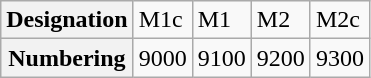<table class="wikitable">
<tr>
<th>Designation</th>
<td>M1c</td>
<td>M1</td>
<td>M2</td>
<td>M2c</td>
</tr>
<tr>
<th>Numbering</th>
<td>9000</td>
<td>9100</td>
<td>9200</td>
<td>9300</td>
</tr>
</table>
